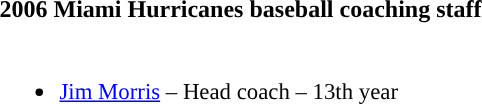<table class="toccolours">
<tr>
<th colspan=9>2006 Miami Hurricanes baseball coaching staff</th>
</tr>
<tr>
<td style="text-align: left; font-size: 95%;" valign="top"><br><ul><li><a href='#'>Jim Morris</a> – Head coach – 13th year</li></ul></td>
</tr>
</table>
